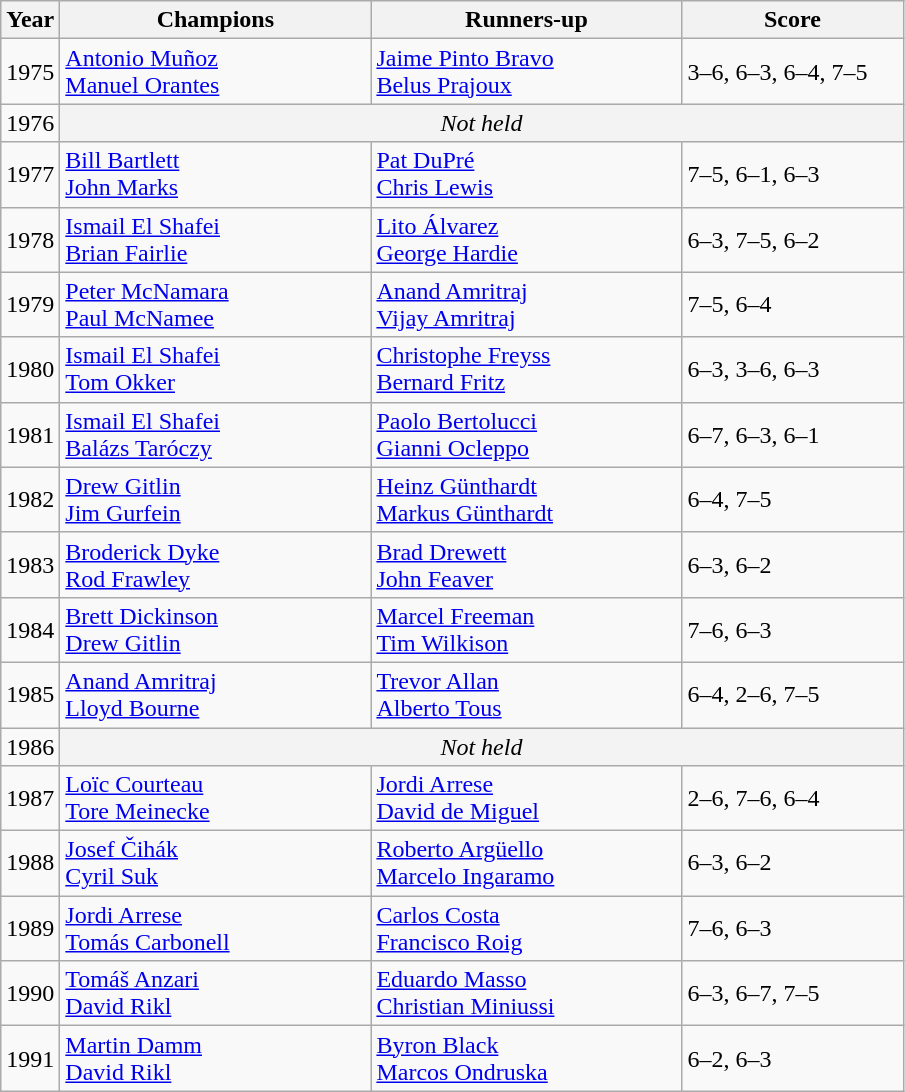<table class="wikitable">
<tr>
<th>Year</th>
<th width="200">Champions</th>
<th width="200">Runners-up</th>
<th width="140">Score</th>
</tr>
<tr>
<td>1975</td>
<td> <a href='#'>Antonio Muñoz</a><br> <a href='#'>Manuel Orantes</a></td>
<td> <a href='#'>Jaime Pinto Bravo</a><br> <a href='#'>Belus Prajoux</a></td>
<td>3–6, 6–3, 6–4, 7–5</td>
</tr>
<tr>
<td>1976</td>
<td colspan=3 align=center style="background:#f3f3f3"><em>Not held</em></td>
</tr>
<tr>
<td>1977</td>
<td> <a href='#'>Bill Bartlett</a><br> <a href='#'>John Marks</a></td>
<td> <a href='#'>Pat DuPré</a><br> <a href='#'>Chris Lewis</a></td>
<td>7–5, 6–1, 6–3</td>
</tr>
<tr>
<td>1978</td>
<td> <a href='#'>Ismail El Shafei</a><br> <a href='#'>Brian Fairlie</a></td>
<td> <a href='#'>Lito Álvarez</a><br> <a href='#'>George Hardie</a></td>
<td>6–3, 7–5, 6–2</td>
</tr>
<tr>
<td>1979</td>
<td> <a href='#'>Peter McNamara</a><br> <a href='#'>Paul McNamee</a></td>
<td> <a href='#'>Anand Amritraj</a><br> <a href='#'>Vijay Amritraj</a></td>
<td>7–5, 6–4</td>
</tr>
<tr>
<td>1980</td>
<td> <a href='#'>Ismail El Shafei</a><br> <a href='#'>Tom Okker</a></td>
<td> <a href='#'>Christophe Freyss</a><br> <a href='#'>Bernard Fritz</a></td>
<td>6–3, 3–6, 6–3</td>
</tr>
<tr>
<td>1981</td>
<td> <a href='#'>Ismail El Shafei</a><br> <a href='#'>Balázs Taróczy</a></td>
<td> <a href='#'>Paolo Bertolucci</a><br> <a href='#'>Gianni Ocleppo</a></td>
<td>6–7, 6–3, 6–1</td>
</tr>
<tr>
<td>1982</td>
<td> <a href='#'>Drew Gitlin</a><br> <a href='#'>Jim Gurfein</a></td>
<td> <a href='#'>Heinz Günthardt</a><br> <a href='#'>Markus Günthardt</a></td>
<td>6–4, 7–5</td>
</tr>
<tr>
<td>1983</td>
<td> <a href='#'>Broderick Dyke</a><br> <a href='#'>Rod Frawley</a></td>
<td> <a href='#'>Brad Drewett</a><br> <a href='#'>John Feaver</a></td>
<td>6–3, 6–2</td>
</tr>
<tr>
<td>1984</td>
<td> <a href='#'>Brett Dickinson</a><br> <a href='#'>Drew Gitlin</a></td>
<td> <a href='#'>Marcel Freeman</a><br> <a href='#'>Tim Wilkison</a></td>
<td>7–6, 6–3</td>
</tr>
<tr>
<td>1985</td>
<td> <a href='#'>Anand Amritraj</a><br> <a href='#'>Lloyd Bourne</a></td>
<td> <a href='#'>Trevor Allan</a><br> <a href='#'>Alberto Tous</a></td>
<td>6–4, 2–6, 7–5</td>
</tr>
<tr>
<td>1986</td>
<td colspan=3 align=center style="background:#f3f3f3"><em>Not held</em></td>
</tr>
<tr>
<td>1987</td>
<td> <a href='#'>Loïc Courteau</a><br> <a href='#'>Tore Meinecke</a></td>
<td> <a href='#'>Jordi Arrese</a><br> <a href='#'>David de Miguel</a></td>
<td>2–6, 7–6, 6–4</td>
</tr>
<tr>
<td>1988</td>
<td> <a href='#'>Josef Čihák</a><br> <a href='#'>Cyril Suk</a></td>
<td> <a href='#'>Roberto Argüello</a><br> <a href='#'>Marcelo Ingaramo</a></td>
<td>6–3, 6–2</td>
</tr>
<tr>
<td>1989</td>
<td> <a href='#'>Jordi Arrese</a><br> <a href='#'>Tomás Carbonell</a></td>
<td> <a href='#'>Carlos Costa</a><br> <a href='#'>Francisco Roig</a></td>
<td>7–6, 6–3</td>
</tr>
<tr>
<td>1990</td>
<td> <a href='#'>Tomáš Anzari</a><br> <a href='#'>David Rikl</a></td>
<td> <a href='#'>Eduardo Masso</a><br> <a href='#'>Christian Miniussi</a></td>
<td>6–3, 6–7, 7–5</td>
</tr>
<tr>
<td>1991</td>
<td> <a href='#'>Martin Damm</a><br> <a href='#'>David Rikl</a></td>
<td> <a href='#'>Byron Black</a><br> <a href='#'>Marcos Ondruska</a></td>
<td>6–2, 6–3</td>
</tr>
</table>
